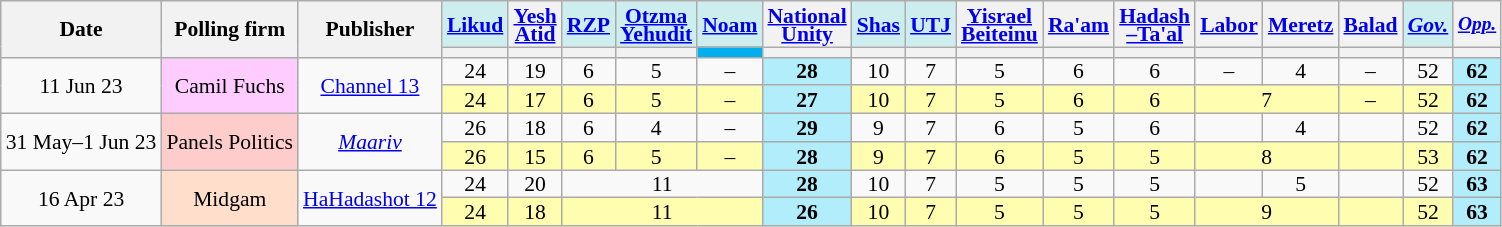<table class="wikitable sortable" style=text-align:center;font-size:90%;line-height:12px>
<tr>
<th rowspan=2>Date</th>
<th rowspan=2>Polling firm</th>
<th rowspan=2>Publisher</th>
<th style=background:#cee><a href='#'>Likud</a></th>
<th><a href='#'>Yesh<br>Atid</a></th>
<th style=background:#cee><a href='#'>RZP</a></th>
<th style=background:#cee><a href='#'>Otzma<br>Yehudit</a></th>
<th style=background:#cee><a href='#'>Noam</a></th>
<th><a href='#'>National<br>Unity</a></th>
<th style=background:#cee><a href='#'>Shas</a></th>
<th style=background:#cee><a href='#'>UTJ</a></th>
<th><a href='#'>Yisrael<br>Beiteinu</a></th>
<th><a href='#'>Ra'am</a></th>
<th><a href='#'>Hadash<br>–Ta'al</a></th>
<th><a href='#'>Labor</a></th>
<th><a href='#'>Meretz</a></th>
<th><a href='#'>Balad</a></th>
<th style=background:#cee><a href='#'><em>Gov.</em></a></th>
<th style=font-size:90%><a href='#'><em>Opp.</em></a></th>
</tr>
<tr>
<th style=background:></th>
<th style=background:></th>
<th style=background:></th>
<th style=background:></th>
<th style=background:#01AFF0></th>
<th style=background:></th>
<th style=background:></th>
<th style=background:></th>
<th style=background:></th>
<th style=background:></th>
<th style=background:></th>
<th style=background:></th>
<th style=background:></th>
<th style=background:></th>
<th style=background:></th>
<th style=background:></th>
</tr>
<tr>
<td rowspan=2 data-sort-value=2023-06-11>11 Jun 23</td>
<td rowspan=2 style=background:#FFCCFF>Camil Fuchs</td>
<td rowspan=2><a href='#'>Channel 13</a></td>
<td>24					</td>
<td>19					</td>
<td>6					</td>
<td>5					</td>
<td>–					</td>
<td style=background:#B2EDFB><strong>28</strong>	</td>
<td>10					</td>
<td>7					</td>
<td>5					</td>
<td>6					</td>
<td>6					</td>
<td>–					</td>
<td>4					</td>
<td>–					</td>
<td>52					</td>
<td style=background:#B2EDFB><strong>62</strong>	</td>
</tr>
<tr style=background:#fffdb0>
<td>24					</td>
<td>17					</td>
<td>6					</td>
<td>5					</td>
<td>–					</td>
<td style=background:#B2EDFB><strong>27</strong>	</td>
<td>10					</td>
<td>7					</td>
<td>5					</td>
<td>6					</td>
<td>6					</td>
<td colspan=2>7		</td>
<td>–					</td>
<td>52					</td>
<td style=background:#B2EDFB><strong>62</strong>	</td>
</tr>
<tr>
<td rowspan=2 data-sort-value=2023-06-01>31 May–1 Jun 23</td>
<td rowspan=2 style=background:#FFCCCC>Panels Politics</td>
<td rowspan=2><em><a href='#'>Maariv</a></em></td>
<td>26					</td>
<td>18					</td>
<td>6					</td>
<td>4					</td>
<td>–					</td>
<td style=background:#B2EDFB><strong>29</strong>	</td>
<td>9					</td>
<td>7					</td>
<td>6					</td>
<td>5					</td>
<td>6					</td>
<td>	</td>
<td>4					</td>
<td>	</td>
<td>52					</td>
<td style=background:#B2EDFB><strong>62</strong>	</td>
</tr>
<tr style=background:#fffdb0>
<td>26					</td>
<td>15					</td>
<td>6					</td>
<td>5					</td>
<td>–					</td>
<td style=background:#B2EDFB><strong>28</strong>	</td>
<td>9					</td>
<td>7					</td>
<td>6					</td>
<td>5					</td>
<td>5					</td>
<td colspan=2>8		</td>
<td>	</td>
<td>53					</td>
<td style=background:#B2EDFB><strong>62</strong>	</td>
</tr>
<tr>
<td rowspan=2 data-sort-value=2023-04-16>16 Apr 23</td>
<td style=background:#FFDFCC rowspan=2>Midgam</td>
<td rowspan=2><a href='#'>HaHadashot 12</a></td>
<td>24					</td>
<td>20					</td>
<td colspan=3>11		</td>
<td style=background:#B2EDFB><strong>28</strong>	</td>
<td>10					</td>
<td>7					</td>
<td>5					</td>
<td>5					</td>
<td>5					</td>
<td>	</td>
<td>5					</td>
<td>	</td>
<td>52					</td>
<td style=background:#B2EDFB><strong>63</strong>	</td>
</tr>
<tr style=background:#fffdb0>
<td>24					</td>
<td>18					</td>
<td colspan=3>11		</td>
<td style=background:#B2EDFB><strong>26</strong>	</td>
<td>10					</td>
<td>7					</td>
<td>5					</td>
<td>5					</td>
<td>5					</td>
<td colspan=2>9		</td>
<td>	</td>
<td>52					</td>
<td style=background:#B2EDFB><strong>63</strong>	</td>
</tr>
</table>
